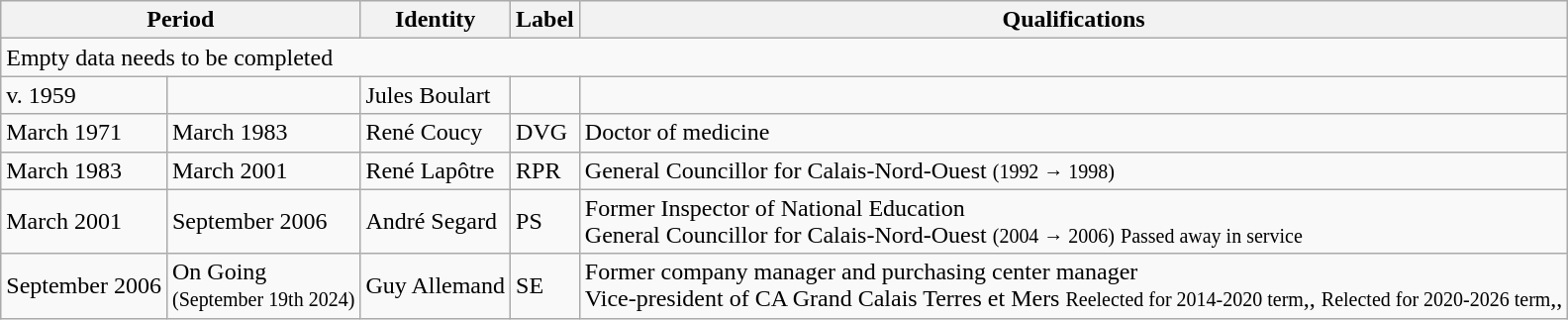<table class="wikitable">
<tr>
<th colspan="2">Period</th>
<th>Identity</th>
<th>Label</th>
<th>Qualifications</th>
</tr>
<tr>
<td colspan="5">Empty data needs to be completed</td>
</tr>
<tr>
<td>v. 1959</td>
<td></td>
<td>Jules Boulart</td>
<td></td>
<td></td>
</tr>
<tr>
<td>March 1971</td>
<td>March 1983</td>
<td>René Coucy</td>
<td>DVG</td>
<td>Doctor of medicine</td>
</tr>
<tr>
<td>March 1983</td>
<td>March 2001</td>
<td>René Lapôtre</td>
<td>RPR</td>
<td>General Councillor for Calais-Nord-Ouest <small>(1992 → 1998)</small></td>
</tr>
<tr>
<td>March 2001</td>
<td>September 2006</td>
<td>André Segard</td>
<td>PS</td>
<td>Former Inspector of National Education<br>General Councillor for Calais-Nord-Ouest <small>(2004 → 2006)</small>
<small>Passed away in service</small></td>
</tr>
<tr>
<td>September 2006</td>
<td>On Going<br><small>(September 19th 2024)</small></td>
<td>Guy Allemand</td>
<td>SE</td>
<td>Former company manager and purchasing center manager<br>Vice-president of CA Grand Calais Terres et Mers
<small>Reelected for 2014-2020 term</small>,,
<small>Relected for 2020-2026 term</small>,,</td>
</tr>
</table>
